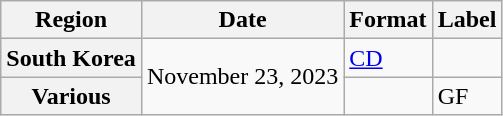<table class="wikitable plainrowheaders">
<tr>
<th scope="col">Region</th>
<th scope="col">Date</th>
<th scope="col">Format</th>
<th scope="col">Label</th>
</tr>
<tr>
<th scope="row">South Korea</th>
<td rowspan="2">November 23, 2023</td>
<td><a href='#'>CD</a></td>
<td></td>
</tr>
<tr>
<th scope="row">Various</th>
<td></td>
<td>GF</td>
</tr>
</table>
